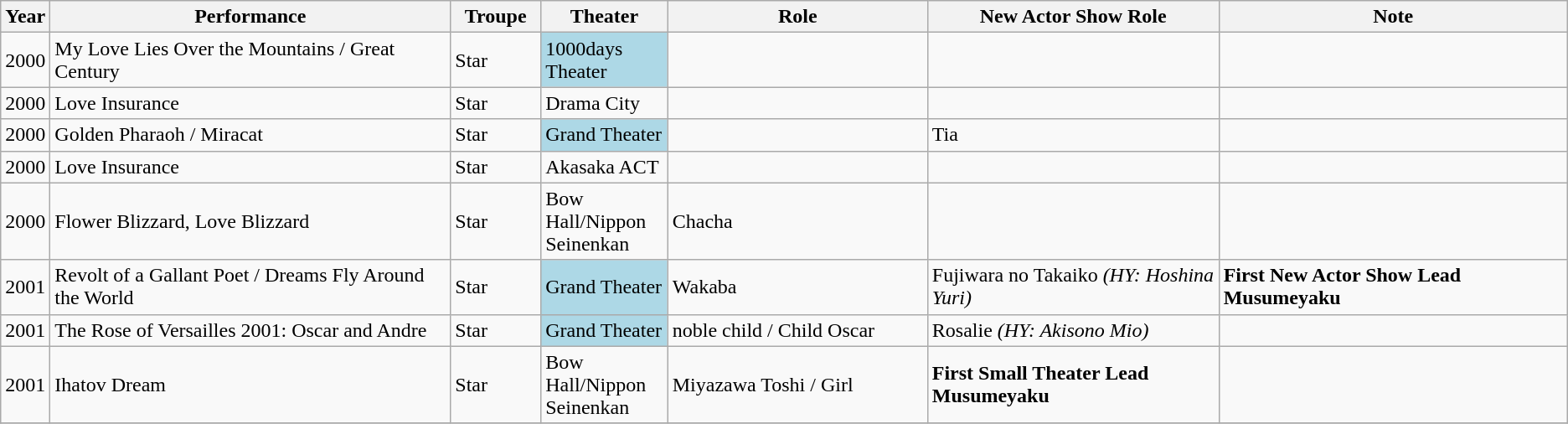<table class="wikitable">
<tr>
<th !style=width:20em>Year</th>
<th style=width:250em>Performance</th>
<th style=width:20em>Troupe</th>
<th style=width:20em>Theater</th>
<th style=width:150em>Role</th>
<th style=width:150em>New Actor Show Role</th>
<th style=width:200em>Note</th>
</tr>
<tr>
<td>2000</td>
<td>My Love Lies Over the Mountains / Great Century</td>
<td>Star</td>
<td style="background-color: lightblue">1000days Theater</td>
<td></td>
<td></td>
<td></td>
</tr>
<tr>
<td>2000</td>
<td>Love Insurance</td>
<td>Star</td>
<td>Drama City</td>
<td></td>
<td></td>
<td></td>
</tr>
<tr>
<td>2000</td>
<td>Golden Pharaoh / Miracat</td>
<td>Star</td>
<td style="background-color: lightblue">Grand Theater</td>
<td></td>
<td>Tia</td>
<td></td>
</tr>
<tr>
<td>2000</td>
<td>Love Insurance</td>
<td>Star</td>
<td>Akasaka ACT</td>
<td></td>
<td></td>
<td></td>
</tr>
<tr>
<td>2000</td>
<td>Flower Blizzard, Love Blizzard</td>
<td>Star</td>
<td>Bow Hall/Nippon Seinenkan</td>
<td>Chacha</td>
<td></td>
<td></td>
</tr>
<tr>
<td>2001</td>
<td>Revolt of a Gallant Poet / Dreams Fly Around the World</td>
<td>Star</td>
<td style="background-color: lightblue">Grand Theater</td>
<td>Wakaba</td>
<td>Fujiwara no Takaiko <em>(HY: Hoshina Yuri)</em></td>
<td><strong>First New Actor Show Lead Musumeyaku</strong></td>
</tr>
<tr>
<td>2001</td>
<td>The Rose of Versailles 2001: Oscar and Andre</td>
<td>Star</td>
<td style="background-color: lightblue">Grand Theater</td>
<td>noble child / Child Oscar</td>
<td>Rosalie <em>(HY: Akisono Mio)</em></td>
<td></td>
</tr>
<tr>
<td>2001</td>
<td>Ihatov Dream</td>
<td>Star</td>
<td>Bow Hall/Nippon Seinenkan</td>
<td>Miyazawa Toshi / Girl</td>
<td><strong>First Small Theater Lead Musumeyaku</strong></td>
<td></td>
</tr>
<tr>
</tr>
</table>
